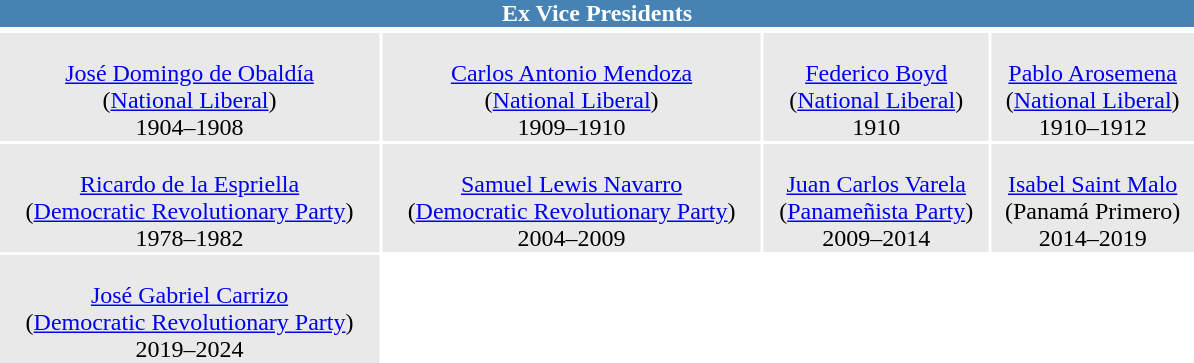<table class="toc" cellpadding=0 cellspacing=2 width=800px style="float:center; margin: 0.5em 0.5em 0.5em 1em; padding: 0.5e">
<tr>
<td colspan=9 style="background:#green; color:white; font-size:100%" align=center bgcolor="#4682B4"><strong>Ex Vice Presidents</strong></td>
</tr>
<tr>
<td align=center valign=center bgcolor="white"></td>
</tr>
<tr>
<td style="background:#e9e9e9;" align=center><br><a href='#'>José Domingo de Obaldía</a><br>(<a href='#'>National Liberal</a>) <br>1904–1908</td>
<td style="background:#e9e9e9;" align=center><br><a href='#'>Carlos Antonio Mendoza</a><br>(<a href='#'>National Liberal</a>) <br>1909–1910</td>
<td style="background:#e9e9e9;" align=center><br><a href='#'>Federico Boyd</a><br>(<a href='#'>National Liberal</a>) <br>1910</td>
<td style="background:#e9e9e9;" align=center><br><a href='#'>Pablo Arosemena</a><br>(<a href='#'>National Liberal</a>) <br>1910–1912</td>
</tr>
<tr>
<td style="background:#e9e9e9;" align=center><br><a href='#'>Ricardo de la Espriella</a><br>(<a href='#'>Democratic Revolutionary Party</a>) <br>1978–1982</td>
<td style="background:#e9e9e9;" align=center><br><a href='#'>Samuel Lewis Navarro</a> <br>(<a href='#'>Democratic Revolutionary Party</a>) <br>2004–2009</td>
<td style="background:#e9e9e9;" align=center><br><a href='#'>Juan Carlos Varela</a> <br>(<a href='#'>Panameñista Party</a>) <br>2009–2014</td>
<td style="background:#e9e9e9;" align=center><br><a href='#'>Isabel Saint Malo</a> <br>(Panamá Primero) <br>2014–2019</td>
</tr>
<tr>
<td style="background:#e9e9e9;" align=center><br><a href='#'>José Gabriel Carrizo</a> <br>(<a href='#'>Democratic Revolutionary Party</a>) <br>2019–2024</td>
</tr>
</table>
